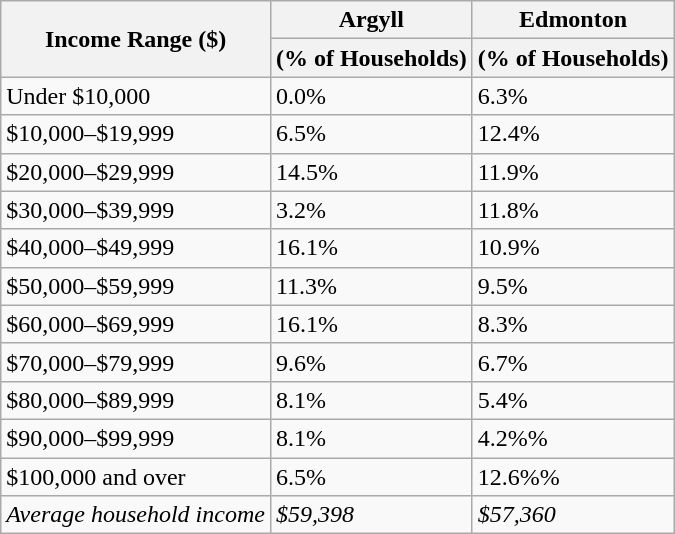<table class="wikitable">
<tr>
<th rowspan="2">Income Range ($)</th>
<th>Argyll</th>
<th>Edmonton</th>
</tr>
<tr>
<th>(% of Households)</th>
<th>(% of Households)</th>
</tr>
<tr>
<td>Under $10,000</td>
<td>0.0%</td>
<td>6.3%</td>
</tr>
<tr>
<td>$10,000–$19,999</td>
<td>6.5%</td>
<td>12.4%</td>
</tr>
<tr>
<td>$20,000–$29,999</td>
<td>14.5%</td>
<td>11.9%</td>
</tr>
<tr>
<td>$30,000–$39,999</td>
<td>3.2%</td>
<td>11.8%</td>
</tr>
<tr>
<td>$40,000–$49,999</td>
<td>16.1%</td>
<td>10.9%</td>
</tr>
<tr>
<td>$50,000–$59,999</td>
<td>11.3%</td>
<td>9.5%</td>
</tr>
<tr>
<td>$60,000–$69,999</td>
<td>16.1%</td>
<td>8.3%</td>
</tr>
<tr>
<td>$70,000–$79,999</td>
<td>9.6%</td>
<td>6.7%</td>
</tr>
<tr>
<td>$80,000–$89,999</td>
<td>8.1%</td>
<td>5.4%</td>
</tr>
<tr>
<td>$90,000–$99,999</td>
<td>8.1%</td>
<td>4.2%%</td>
</tr>
<tr>
<td>$100,000 and over</td>
<td>6.5%</td>
<td>12.6%%</td>
</tr>
<tr>
<td><em>Average household income</em></td>
<td><em>$59,398</em></td>
<td><em>$57,360</em></td>
</tr>
</table>
